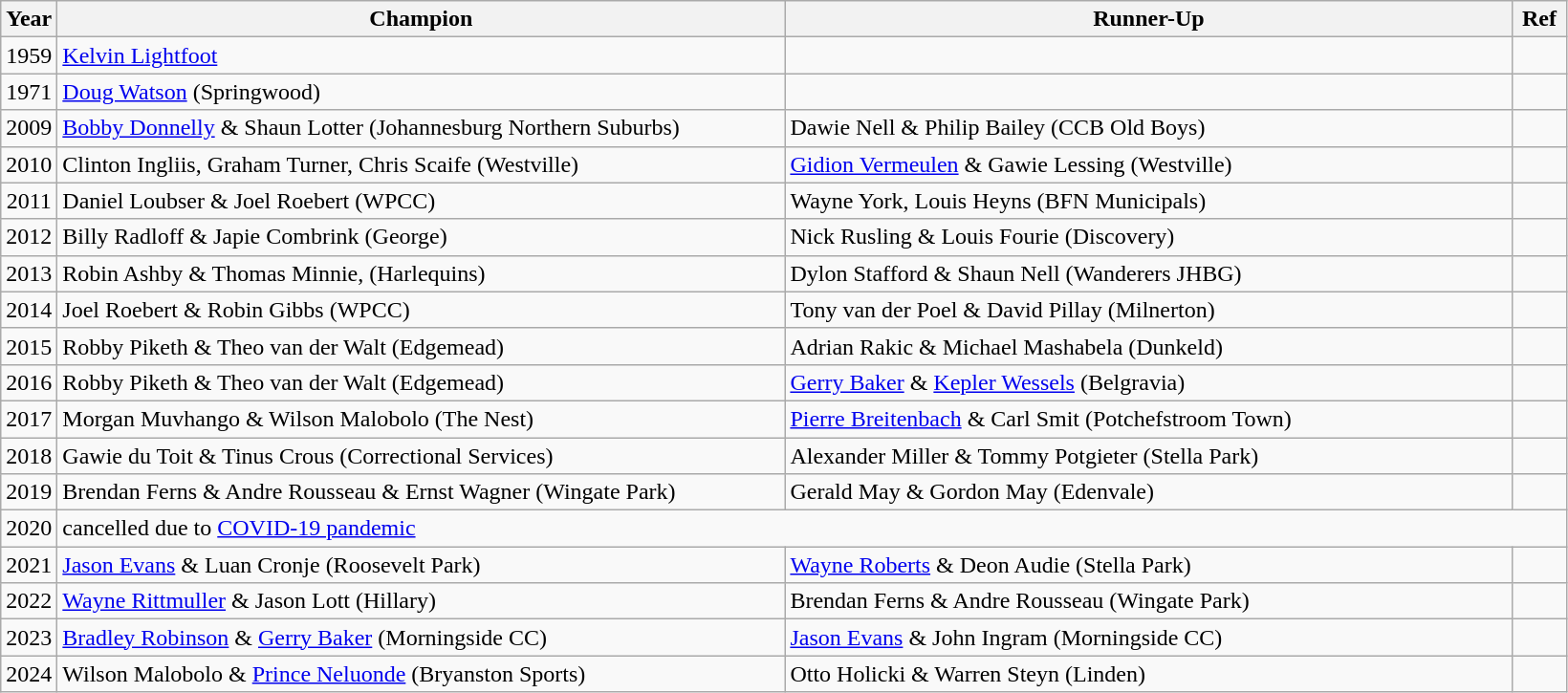<table class="sortable wikitable">
<tr>
<th width="30">Year</th>
<th width="500">Champion</th>
<th width="500">Runner-Up</th>
<th width="30">Ref</th>
</tr>
<tr>
<td align=center>1959</td>
<td><a href='#'>Kelvin Lightfoot</a></td>
<td></td>
<td></td>
</tr>
<tr>
<td align=center>1971</td>
<td><a href='#'>Doug Watson</a> (Springwood)</td>
<td></td>
<td></td>
</tr>
<tr>
<td align=center>2009</td>
<td><a href='#'>Bobby Donnelly</a> & Shaun Lotter (Johannesburg Northern Suburbs)</td>
<td>Dawie Nell & Philip Bailey (CCB Old Boys)</td>
<td></td>
</tr>
<tr>
<td align=center>2010</td>
<td>Clinton Ingliis, Graham Turner, Chris Scaife (Westville)</td>
<td><a href='#'>Gidion Vermeulen</a> & Gawie Lessing (Westville)</td>
<td></td>
</tr>
<tr>
<td align=center>2011</td>
<td>Daniel Loubser & Joel Roebert (WPCC)</td>
<td>Wayne York, Louis Heyns (BFN Municipals)</td>
<td></td>
</tr>
<tr>
<td align=center>2012</td>
<td>Billy Radloff & Japie Combrink (George)</td>
<td>Nick Rusling & Louis Fourie (Discovery)</td>
<td></td>
</tr>
<tr>
<td align=center>2013</td>
<td>Robin Ashby & Thomas Minnie, (Harlequins)</td>
<td>Dylon Stafford & Shaun Nell (Wanderers JHBG)</td>
<td></td>
</tr>
<tr>
<td align=center>2014</td>
<td>Joel Roebert & Robin Gibbs (WPCC)</td>
<td>Tony van der Poel & David Pillay (Milnerton)</td>
<td></td>
</tr>
<tr>
<td align=center>2015</td>
<td>Robby Piketh & Theo van der Walt (Edgemead)</td>
<td>Adrian Rakic & Michael Mashabela (Dunkeld)</td>
<td></td>
</tr>
<tr>
<td align=center>2016</td>
<td>Robby Piketh & Theo van der Walt (Edgemead)</td>
<td><a href='#'>Gerry Baker</a> & <a href='#'>Kepler Wessels</a> (Belgravia)</td>
<td></td>
</tr>
<tr>
<td align=center>2017</td>
<td>Morgan Muvhango & Wilson Malobolo (The Nest)</td>
<td><a href='#'>Pierre Breitenbach</a> & Carl Smit (Potchefstroom Town)</td>
<td></td>
</tr>
<tr>
<td align=center>2018</td>
<td>Gawie du Toit & Tinus Crous (Correctional Services)</td>
<td>Alexander Miller & Tommy Potgieter (Stella Park)</td>
<td></td>
</tr>
<tr>
<td align=center>2019</td>
<td>Brendan Ferns & Andre Rousseau  & Ernst Wagner (Wingate Park)</td>
<td>Gerald May & Gordon May (Edenvale)</td>
<td></td>
</tr>
<tr>
<td align=center>2020</td>
<td colspan=3>cancelled due to  <a href='#'>COVID-19 pandemic</a></td>
</tr>
<tr>
<td align=center>2021</td>
<td><a href='#'>Jason Evans</a> & Luan Cronje (Roosevelt Park)</td>
<td><a href='#'>Wayne Roberts</a> & Deon Audie (Stella Park)</td>
<td></td>
</tr>
<tr>
<td align=center>2022</td>
<td><a href='#'>Wayne Rittmuller</a> & Jason Lott (Hillary)</td>
<td>Brendan Ferns & Andre Rousseau (Wingate Park)</td>
<td></td>
</tr>
<tr>
<td align=center>2023</td>
<td><a href='#'>Bradley Robinson</a> & <a href='#'>Gerry Baker</a> (Morningside CC)</td>
<td><a href='#'>Jason Evans</a> & John Ingram (Morningside CC)</td>
<td></td>
</tr>
<tr>
<td align=center>2024</td>
<td>Wilson Malobolo & <a href='#'>Prince Neluonde</a> (Bryanston Sports)</td>
<td>Otto Holicki & Warren Steyn (Linden)</td>
<td></td>
</tr>
</table>
